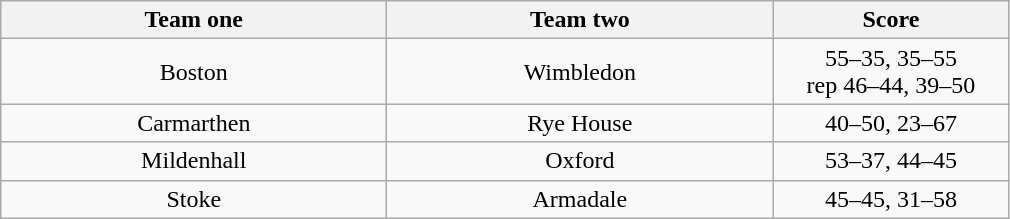<table class="wikitable" style="text-align: center">
<tr>
<th width=250>Team one</th>
<th width=250>Team two</th>
<th width=150>Score</th>
</tr>
<tr>
<td>Boston</td>
<td>Wimbledon</td>
<td>55–35, 35–55<br>rep 46–44, 39–50</td>
</tr>
<tr>
<td>Carmarthen</td>
<td>Rye House</td>
<td>40–50, 23–67</td>
</tr>
<tr>
<td>Mildenhall</td>
<td>Oxford</td>
<td>53–37, 44–45</td>
</tr>
<tr>
<td>Stoke</td>
<td>Armadale</td>
<td>45–45, 31–58</td>
</tr>
</table>
